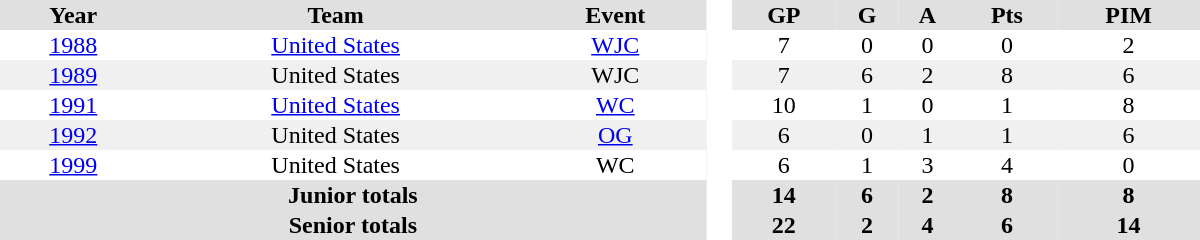<table border="0" cellpadding="1" cellspacing="0" style="text-align:center; width:50em">
<tr ALIGN="centre" bgcolor="#e0e0e0">
<th>Year</th>
<th>Team</th>
<th>Event</th>
<th rowspan="99" bgcolor="#ffffff"> </th>
<th>GP</th>
<th>G</th>
<th>A</th>
<th>Pts</th>
<th>PIM</th>
</tr>
<tr>
<td><a href='#'>1988</a></td>
<td><a href='#'>United States</a></td>
<td><a href='#'>WJC</a></td>
<td>7</td>
<td>0</td>
<td>0</td>
<td>0</td>
<td>2</td>
</tr>
<tr bgcolor="#f0f0f0">
<td><a href='#'>1989</a></td>
<td>United States</td>
<td>WJC</td>
<td>7</td>
<td>6</td>
<td>2</td>
<td>8</td>
<td>6</td>
</tr>
<tr>
<td><a href='#'>1991</a></td>
<td><a href='#'>United States</a></td>
<td><a href='#'>WC</a></td>
<td>10</td>
<td>1</td>
<td>0</td>
<td>1</td>
<td>8</td>
</tr>
<tr bgcolor="#f0f0f0">
<td><a href='#'>1992</a></td>
<td>United States</td>
<td><a href='#'>OG</a></td>
<td>6</td>
<td>0</td>
<td>1</td>
<td>1</td>
<td>6</td>
</tr>
<tr>
<td><a href='#'>1999</a></td>
<td>United States</td>
<td>WC</td>
<td>6</td>
<td>1</td>
<td>3</td>
<td>4</td>
<td>0</td>
</tr>
<tr style="background:#e0e0e0;">
<th colspan="3">Junior totals</th>
<th>14</th>
<th>6</th>
<th>2</th>
<th>8</th>
<th>8</th>
</tr>
<tr style="background:#e0e0e0;">
<th colspan="3">Senior totals</th>
<th>22</th>
<th>2</th>
<th>4</th>
<th>6</th>
<th>14</th>
</tr>
</table>
